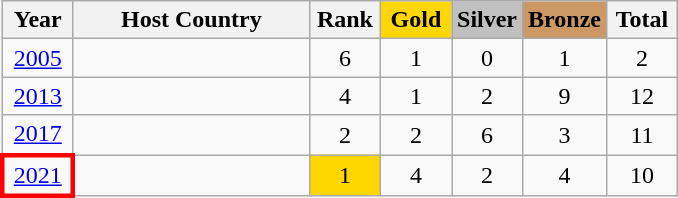<table class="wikitable">
<tr>
<th width=40>Year</th>
<th width=150>Host Country</th>
<th width=40>Rank</th>
<td width=40 bgcolor=gold align="center"><strong>Gold</strong></td>
<td width=40 bgcolor=silver align="center"><strong>Silver</strong></td>
<td width=4 bgcolor=#cc9966 align="center"><strong>Bronze</strong></td>
<th width=40>Total</th>
</tr>
<tr align="center">
<td><a href='#'>2005</a></td>
<td align="left"></td>
<td>6</td>
<td>1</td>
<td>0</td>
<td>1</td>
<td>2</td>
</tr>
<tr align="center">
<td><a href='#'>2013</a></td>
<td align="left"></td>
<td>4</td>
<td>1</td>
<td>2</td>
<td>9</td>
<td>12</td>
</tr>
<tr align="center">
<td><a href='#'>2017</a></td>
<td align="left"></td>
<td>2</td>
<td>2</td>
<td>6</td>
<td>3</td>
<td>11</td>
</tr>
<tr align="center">
<td style="border: 3px solid red"><a href='#'>2021</a></td>
<td align="left"></td>
<td bgcolor=gold>1</td>
<td>4</td>
<td>2</td>
<td>4</td>
<td>10</td>
</tr>
</table>
